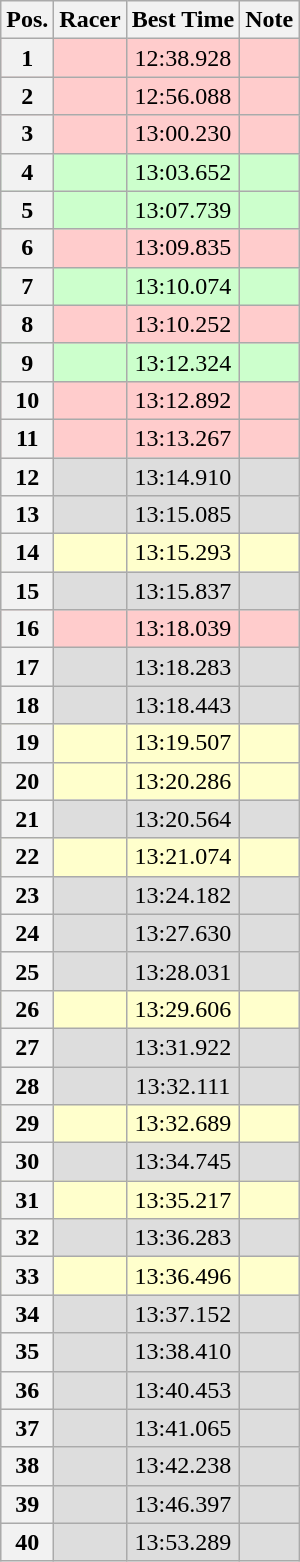<table class="wikitable sortable plainrowheaders" style="text-align:center;">
<tr>
<th scope="col">Pos.</th>
<th scope="col">Racer</th>
<th scope="col">Best Time</th>
<th scope="col">Note</th>
</tr>
<tr bgcolor=#ffcccc>
<th style="text - align:center; ">1</th>
<td align="left"></td>
<td>12:38.928</td>
<td></td>
</tr>
<tr bgcolor=#ffcccc>
<th style="text - align:center; ">2</th>
<td align="left"></td>
<td>12:56.088</td>
<td></td>
</tr>
<tr bgcolor=#ffcccc>
<th style="text - align:center; ">3</th>
<td align="left"></td>
<td>13:00.230</td>
<td></td>
</tr>
<tr bgcolor=#ccffcc>
<th style="text - align:center; ">4</th>
<td align="left"></td>
<td>13:03.652</td>
<td></td>
</tr>
<tr bgcolor=#ccffcc>
<th style="text - align:center; ">5</th>
<td align="left"></td>
<td>13:07.739</td>
<td></td>
</tr>
<tr bgcolor=#ffcccc>
<th style="text - align:center; ">6</th>
<td align="left"></td>
<td>13:09.835</td>
<td></td>
</tr>
<tr bgcolor=#ccffcc>
<th style="text - align:center; ">7</th>
<td align="left"></td>
<td>13:10.074</td>
<td></td>
</tr>
<tr bgcolor=#ffcccc>
<th style="text - align:center; ">8</th>
<td align="left"></td>
<td>13:10.252</td>
<td></td>
</tr>
<tr bgcolor=#ccffcc>
<th style="text - align:center; ">9</th>
<td align="left"></td>
<td>13:12.324</td>
<td></td>
</tr>
<tr bgcolor=#ffcccc>
<th style="text - align:center; ">10</th>
<td align="left"></td>
<td>13:12.892</td>
<td></td>
</tr>
<tr bgcolor=#ffcccc>
<th style="text - align:center; ">11</th>
<td align="left"></td>
<td>13:13.267</td>
<td></td>
</tr>
<tr bgcolor=#dddddd>
<th style="text - align:center; ">12</th>
<td align="left"></td>
<td>13:14.910</td>
<td></td>
</tr>
<tr bgcolor=#dddddd>
<th style="text - align:center; ">13</th>
<td align="left"></td>
<td>13:15.085</td>
<td></td>
</tr>
<tr bgcolor=#ffffcc>
<th style="text - align:center; ">14</th>
<td align="left"></td>
<td>13:15.293</td>
<td></td>
</tr>
<tr bgcolor=#dddddd>
<th style="text - align:center; ">15</th>
<td align="left"></td>
<td>13:15.837</td>
<td></td>
</tr>
<tr bgcolor=#ffcccc>
<th style="text - align:center; ">16</th>
<td align="left"></td>
<td>13:18.039</td>
<td></td>
</tr>
<tr bgcolor=#dddddd>
<th style="text - align:center; ">17</th>
<td align="left"></td>
<td>13:18.283</td>
<td></td>
</tr>
<tr bgcolor=#dddddd>
<th style="text - align:center; ">18</th>
<td align="left"></td>
<td>13:18.443</td>
<td></td>
</tr>
<tr bgcolor=#ffffcc>
<th style="text - align:center; ">19</th>
<td align="left"></td>
<td>13:19.507</td>
<td></td>
</tr>
<tr bgcolor=#ffffcc>
<th style="text - align:center; ">20</th>
<td align="left"></td>
<td>13:20.286</td>
<td></td>
</tr>
<tr bgcolor=#dddddd>
<th style="text - align:center; ">21</th>
<td align="left"></td>
<td>13:20.564</td>
<td></td>
</tr>
<tr bgcolor=#ffffcc>
<th style="text - align:center; ">22</th>
<td align="left"></td>
<td>13:21.074</td>
<td></td>
</tr>
<tr bgcolor=#dddddd>
<th style="text - align:center; ">23</th>
<td align="left"></td>
<td>13:24.182</td>
<td></td>
</tr>
<tr bgcolor=#dddddd>
<th style="text - align:center; ">24</th>
<td align="left"></td>
<td>13:27.630</td>
<td></td>
</tr>
<tr bgcolor=#dddddd>
<th style="text - align:center; ">25</th>
<td align="left"></td>
<td>13:28.031</td>
<td></td>
</tr>
<tr bgcolor=#ffffcc>
<th style="text - align:center; ">26</th>
<td align="left"></td>
<td>13:29.606</td>
<td></td>
</tr>
<tr bgcolor=#dddddd>
<th style="text - align:center; ">27</th>
<td align="left"></td>
<td>13:31.922</td>
<td></td>
</tr>
<tr bgcolor=#dddddd>
<th style="text - align:center; ">28</th>
<td align="left"></td>
<td>13:32.111</td>
<td></td>
</tr>
<tr bgcolor=#ffffcc>
<th style="text - align:center; ">29</th>
<td align="left"></td>
<td>13:32.689</td>
<td></td>
</tr>
<tr bgcolor=#dddddd>
<th style="text - align:center; ">30</th>
<td align="left"></td>
<td>13:34.745</td>
<td></td>
</tr>
<tr bgcolor=#ffffcc>
<th style="text - align:center; ">31</th>
<td align="left"></td>
<td>13:35.217</td>
<td></td>
</tr>
<tr bgcolor=#dddddd>
<th style="text - align:center; ">32</th>
<td align="left"></td>
<td>13:36.283</td>
<td></td>
</tr>
<tr bgcolor=#ffffcc>
<th style="text - align:center; ">33</th>
<td align="left"></td>
<td>13:36.496</td>
<td></td>
</tr>
<tr bgcolor=#dddddd>
<th style="text - align:center; ">34</th>
<td align="left"></td>
<td>13:37.152</td>
<td></td>
</tr>
<tr bgcolor=#dddddd>
<th style="text - align:center; ">35</th>
<td align="left"></td>
<td>13:38.410</td>
<td></td>
</tr>
<tr bgcolor=#dddddd>
<th style="text - align:center; ">36</th>
<td align="left"></td>
<td>13:40.453</td>
<td></td>
</tr>
<tr bgcolor=#dddddd>
<th style="text - align:center; ">37</th>
<td align="left"></td>
<td>13:41.065</td>
<td></td>
</tr>
<tr bgcolor=#dddddd>
<th style="text - align:center; ">38</th>
<td align="left"></td>
<td>13:42.238</td>
<td></td>
</tr>
<tr bgcolor=#dddddd>
<th style="text - align:center; ">39</th>
<td align="left"></td>
<td>13:46.397</td>
<td></td>
</tr>
<tr bgcolor=#dddddd>
<th style="text - align:center; ">40</th>
<td align="left"></td>
<td>13:53.289</td>
<td></td>
</tr>
</table>
